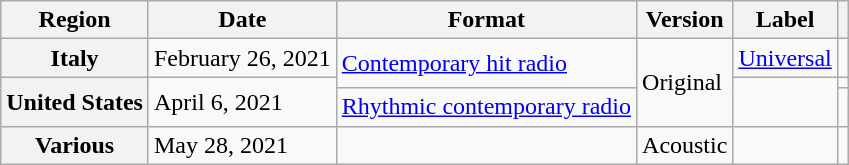<table class="wikitable plainrowheaders">
<tr>
<th scope="col">Region</th>
<th scope="col">Date</th>
<th scope="col">Format</th>
<th scope="col">Version</th>
<th scope="col">Label</th>
<th scope="col"></th>
</tr>
<tr>
<th scope="row">Italy</th>
<td>February 26, 2021</td>
<td rowspan="2"><a href='#'>Contemporary hit radio</a></td>
<td rowspan="3">Original</td>
<td><a href='#'>Universal</a></td>
<td align="center"></td>
</tr>
<tr>
<th rowspan="2" scope="row">United States</th>
<td rowspan="2">April 6, 2021</td>
<td rowspan="2"></td>
<td align="center"></td>
</tr>
<tr>
<td><a href='#'>Rhythmic contemporary radio</a></td>
<td align="center"></td>
</tr>
<tr>
<th scope="row">Various</th>
<td>May 28, 2021</td>
<td></td>
<td>Acoustic</td>
<td></td>
<td align="center"></td>
</tr>
</table>
